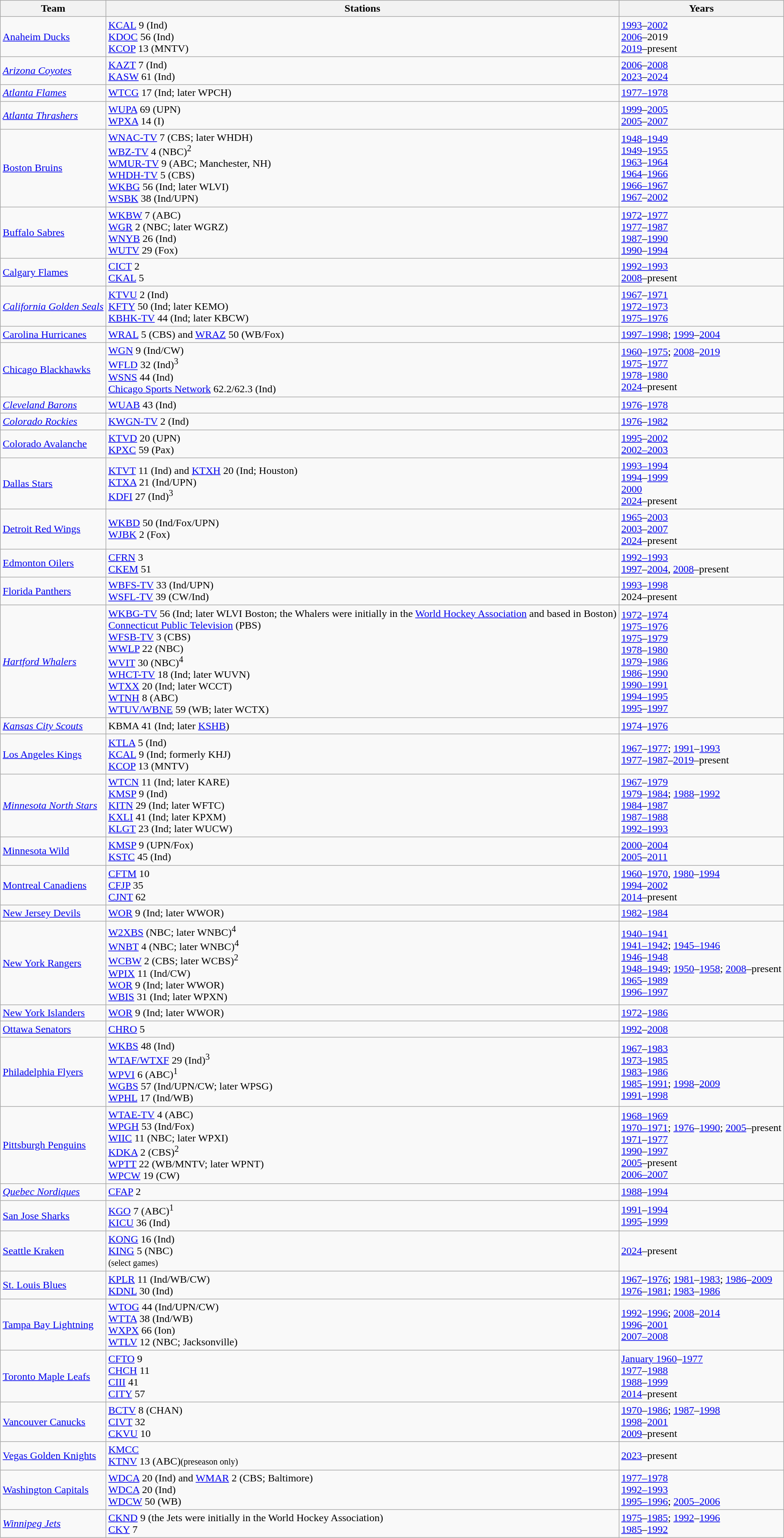<table class="wikitable">
<tr>
<th>Team</th>
<th>Stations</th>
<th>Years</th>
</tr>
<tr>
<td><a href='#'>Anaheim Ducks</a></td>
<td><a href='#'>KCAL</a> 9 (Ind)<br><a href='#'>KDOC</a> 56 (Ind)<br><a href='#'>KCOP</a> 13 (MNTV)</td>
<td><a href='#'>1993</a>–<a href='#'>2002</a><br><a href='#'>2006</a>–2019<br><a href='#'>2019</a>–present</td>
</tr>
<tr>
<td><em><a href='#'>Arizona Coyotes</a></em></td>
<td><a href='#'>KAZT</a> 7 (Ind)<br><a href='#'>KASW</a> 61 (Ind)</td>
<td><a href='#'>2006</a>–<a href='#'>2008</a><br><a href='#'>2023</a>–<a href='#'>2024</a></td>
</tr>
<tr>
<td><em><a href='#'>Atlanta Flames</a></em></td>
<td><a href='#'>WTCG</a> 17 (Ind; later WPCH)</td>
<td><a href='#'>1977–1978</a></td>
</tr>
<tr>
<td><em><a href='#'>Atlanta Thrashers</a></em></td>
<td><a href='#'>WUPA</a> 69 (UPN)<br><a href='#'>WPXA</a> 14 (I)</td>
<td><a href='#'>1999</a>–<a href='#'>2005</a><br><a href='#'>2005</a>–<a href='#'>2007</a></td>
</tr>
<tr>
<td><a href='#'>Boston Bruins</a></td>
<td><a href='#'>WNAC-TV</a> 7 (CBS; later WHDH)<br><a href='#'>WBZ-TV</a> 4 (NBC)<sup>2</sup><br><a href='#'>WMUR-TV</a> 9 (ABC; Manchester, NH)<br><a href='#'>WHDH-TV</a> 5 (CBS)<br><a href='#'>WKBG</a> 56 (Ind; later WLVI)<br><a href='#'>WSBK</a> 38 (Ind/UPN)</td>
<td><a href='#'>1948</a>–<a href='#'>1949</a><br><a href='#'>1949</a>–<a href='#'>1955</a><br><a href='#'>1963</a>–<a href='#'>1964</a><br><a href='#'>1964</a>–<a href='#'>1966</a><br><a href='#'>1966–1967</a><br><a href='#'>1967</a>–<a href='#'>2002</a></td>
</tr>
<tr>
<td><a href='#'>Buffalo Sabres</a></td>
<td><a href='#'>WKBW</a> 7 (ABC)<br><a href='#'>WGR</a> 2 (NBC; later WGRZ)<br><a href='#'>WNYB</a> 26 (Ind)<br><a href='#'>WUTV</a> 29 (Fox)</td>
<td><a href='#'>1972</a>–<a href='#'>1977</a><br><a href='#'>1977</a>–<a href='#'>1987</a><br><a href='#'>1987</a>–<a href='#'>1990</a><br><a href='#'>1990</a>–<a href='#'>1994</a></td>
</tr>
<tr>
<td><a href='#'>Calgary Flames</a></td>
<td><a href='#'>CICT</a> 2<br><a href='#'>CKAL</a> 5</td>
<td><a href='#'>1992–1993</a><br><a href='#'>2008</a>–present</td>
</tr>
<tr>
<td><em><a href='#'>California Golden Seals</a></em></td>
<td><a href='#'>KTVU</a> 2 (Ind)<br><a href='#'>KFTY</a> 50 (Ind; later KEMO)<br><a href='#'>KBHK-TV</a> 44 (Ind; later KBCW)</td>
<td><a href='#'>1967</a>–<a href='#'>1971</a><br><a href='#'>1972–1973</a><br><a href='#'>1975–1976</a></td>
</tr>
<tr>
<td><a href='#'>Carolina Hurricanes</a></td>
<td><a href='#'>WRAL</a> 5 (CBS) and <a href='#'>WRAZ</a> 50 (WB/Fox)</td>
<td><a href='#'>1997–1998</a>; <a href='#'>1999</a>–<a href='#'>2004</a></td>
</tr>
<tr>
<td><a href='#'>Chicago Blackhawks</a></td>
<td><a href='#'>WGN</a> 9 (Ind/CW)<br><a href='#'>WFLD</a> 32 (Ind)<sup>3</sup><br><a href='#'>WSNS</a> 44 (Ind)<br><a href='#'>Chicago Sports Network</a> 62.2/62.3 (Ind)</td>
<td><a href='#'>1960</a>–<a href='#'>1975</a>; <a href='#'>2008</a>–<a href='#'>2019</a><br><a href='#'>1975</a>–<a href='#'>1977</a><br><a href='#'>1978</a>–<a href='#'>1980</a><br><a href='#'>2024</a>–present</td>
</tr>
<tr>
<td><em><a href='#'>Cleveland Barons</a></em></td>
<td><a href='#'>WUAB</a> 43 (Ind)</td>
<td><a href='#'>1976</a>–<a href='#'>1978</a></td>
</tr>
<tr>
<td><em><a href='#'>Colorado Rockies</a></em></td>
<td><a href='#'>KWGN-TV</a> 2 (Ind)</td>
<td><a href='#'>1976</a>–<a href='#'>1982</a></td>
</tr>
<tr>
<td><a href='#'>Colorado Avalanche</a></td>
<td><a href='#'>KTVD</a> 20 (UPN)<br><a href='#'>KPXC</a> 59 (Pax)</td>
<td><a href='#'>1995</a>–<a href='#'>2002</a><br><a href='#'>2002–2003</a></td>
</tr>
<tr>
<td><a href='#'>Dallas Stars</a></td>
<td><a href='#'>KTVT</a> 11 (Ind) and <a href='#'>KTXH</a> 20 (Ind; Houston)<br><a href='#'>KTXA</a> 21 (Ind/UPN)<br><a href='#'>KDFI</a> 27 (Ind)<sup>3</sup></td>
<td><a href='#'>1993–1994</a><br><a href='#'>1994</a>–<a href='#'>1999</a><br><a href='#'>2000</a><br><a href='#'>2024</a>–present</td>
</tr>
<tr>
<td><a href='#'>Detroit Red Wings</a></td>
<td><a href='#'>WKBD</a> 50 (Ind/Fox/UPN)<br><a href='#'>WJBK</a> 2 (Fox)</td>
<td><a href='#'>1965</a>–<a href='#'>2003</a><br><a href='#'>2003</a>–<a href='#'>2007</a><br><a href='#'>2024</a>–present</td>
</tr>
<tr>
<td><a href='#'>Edmonton Oilers</a></td>
<td><a href='#'>CFRN</a> 3<br><a href='#'>CKEM</a> 51</td>
<td><a href='#'>1992–1993</a><br><a href='#'>1997</a>–<a href='#'>2004</a>, <a href='#'>2008</a>–present</td>
</tr>
<tr>
<td><a href='#'>Florida Panthers</a></td>
<td><a href='#'>WBFS-TV</a> 33 (Ind/UPN)<br><a href='#'>WSFL-TV</a> 39 (CW/Ind)</td>
<td><a href='#'>1993</a>–<a href='#'>1998</a><br>2024–present</td>
</tr>
<tr>
<td><em><a href='#'>Hartford Whalers</a></em></td>
<td><a href='#'>WKBG-TV</a> 56 (Ind; later WLVI Boston; the Whalers were initially in the <a href='#'>World Hockey Association</a> and based in Boston)<br><a href='#'>Connecticut Public Television</a> (PBS)<br><a href='#'>WFSB-TV</a> 3 (CBS)<br><a href='#'>WWLP</a> 22 (NBC)<br><a href='#'>WVIT</a> 30 (NBC)<sup>4</sup><br><a href='#'>WHCT-TV</a> 18 (Ind; later WUVN)<br><a href='#'>WTXX</a> 20 (Ind; later WCCT)<br><a href='#'>WTNH</a> 8 (ABC)<br><a href='#'>WTUV/WBNE</a> 59 (WB; later WCTX)</td>
<td><a href='#'>1972</a>–<a href='#'>1974</a><br><a href='#'>1975–1976</a><br><a href='#'>1975</a>–<a href='#'>1979</a><br><a href='#'>1978</a>–<a href='#'>1980</a><br><a href='#'>1979</a>–<a href='#'>1986</a><br><a href='#'>1986</a>–<a href='#'>1990</a><br><a href='#'>1990–1991</a><br><a href='#'>1994–1995</a><br><a href='#'>1995</a>–<a href='#'>1997</a></td>
</tr>
<tr>
<td><em><a href='#'>Kansas City Scouts</a></em></td>
<td>KBMA 41 (Ind; later <a href='#'>KSHB</a>)</td>
<td><a href='#'>1974</a>–<a href='#'>1976</a></td>
</tr>
<tr>
<td><a href='#'>Los Angeles Kings</a></td>
<td><a href='#'>KTLA</a> 5 (Ind)<br><a href='#'>KCAL</a> 9 (Ind; formerly KHJ)<br><a href='#'>KCOP</a> 13 (MNTV)</td>
<td><a href='#'>1967</a>–<a href='#'>1977</a>; <a href='#'>1991</a>–<a href='#'>1993</a><br><a href='#'>1977</a>–<a href='#'>1987</a>–<a href='#'>2019</a>–present</td>
</tr>
<tr>
<td><em><a href='#'>Minnesota North Stars</a></em></td>
<td><a href='#'>WTCN</a> 11 (Ind; later KARE)<br><a href='#'>KMSP</a> 9 (Ind)<br><a href='#'>KITN</a> 29 (Ind; later WFTC)<br><a href='#'>KXLI</a> 41 (Ind; later KPXM)<br><a href='#'>KLGT</a> 23 (Ind; later WUCW)</td>
<td><a href='#'>1967</a>–<a href='#'>1979</a><br><a href='#'>1979</a>–<a href='#'>1984</a>; <a href='#'>1988</a>–<a href='#'>1992</a><br><a href='#'>1984</a>–<a href='#'>1987</a><br><a href='#'>1987–1988</a><br><a href='#'>1992–1993</a></td>
</tr>
<tr>
<td><a href='#'>Minnesota Wild</a></td>
<td><a href='#'>KMSP</a> 9 (UPN/Fox)<br><a href='#'>KSTC</a> 45 (Ind)</td>
<td><a href='#'>2000</a>–<a href='#'>2004</a><br><a href='#'>2005</a>–<a href='#'>2011</a></td>
</tr>
<tr>
<td><a href='#'>Montreal Canadiens</a></td>
<td><a href='#'>CFTM</a> 10<br><a href='#'>CFJP</a> 35<br><a href='#'>CJNT</a> 62</td>
<td><a href='#'>1960</a>–<a href='#'>1970</a>, <a href='#'>1980</a>–<a href='#'>1994</a><br><a href='#'>1994</a>–<a href='#'>2002</a><br><a href='#'>2014</a>–present</td>
</tr>
<tr>
<td><a href='#'>New Jersey Devils</a></td>
<td><a href='#'>WOR</a> 9 (Ind; later WWOR)</td>
<td><a href='#'>1982</a>–<a href='#'>1984</a></td>
</tr>
<tr>
<td><a href='#'>New York Rangers</a></td>
<td><a href='#'>W2XBS</a> (NBC; later WNBC)<sup>4</sup><br><a href='#'>WNBT</a> 4 (NBC; later WNBC)<sup>4</sup><br><a href='#'>WCBW</a> 2 (CBS; later WCBS)<sup>2</sup><br><a href='#'>WPIX</a> 11 (Ind/CW)<br><a href='#'>WOR</a> 9 (Ind; later WWOR)<br><a href='#'>WBIS</a> 31 (Ind; later WPXN)</td>
<td><a href='#'>1940–1941</a><br><a href='#'>1941–1942</a>; <a href='#'>1945–1946</a><br><a href='#'>1946</a>–<a href='#'>1948</a><br><a href='#'>1948–1949</a>; <a href='#'>1950</a>–<a href='#'>1958</a>; <a href='#'>2008</a>–present<br><a href='#'>1965</a>–<a href='#'>1989</a><br><a href='#'>1996–1997</a></td>
</tr>
<tr>
<td><a href='#'>New York Islanders</a></td>
<td><a href='#'>WOR</a> 9 (Ind; later WWOR)</td>
<td><a href='#'>1972</a>–<a href='#'>1986</a></td>
</tr>
<tr>
<td><a href='#'>Ottawa Senators</a></td>
<td><a href='#'>CHRO</a> 5</td>
<td><a href='#'>1992</a>–<a href='#'>2008</a></td>
</tr>
<tr>
<td><a href='#'>Philadelphia Flyers</a></td>
<td><a href='#'>WKBS</a> 48 (Ind)<br><a href='#'>WTAF/WTXF</a> 29 (Ind)<sup>3</sup><br><a href='#'>WPVI</a> 6 (ABC)<sup>1</sup><br><a href='#'>WGBS</a> 57 (Ind/UPN/CW; later WPSG)<br><a href='#'>WPHL</a> 17 (Ind/WB)</td>
<td><a href='#'>1967</a>–<a href='#'>1983</a><br><a href='#'>1973</a>–<a href='#'>1985</a><br><a href='#'>1983</a>–<a href='#'>1986</a><br><a href='#'>1985</a>–<a href='#'>1991</a>; <a href='#'>1998</a>–<a href='#'>2009</a><br><a href='#'>1991</a>–<a href='#'>1998</a></td>
</tr>
<tr>
<td><a href='#'>Pittsburgh Penguins</a></td>
<td><a href='#'>WTAE-TV</a> 4 (ABC)<br><a href='#'>WPGH</a> 53 (Ind/Fox)<br><a href='#'>WIIC</a> 11 (NBC; later WPXI)<br><a href='#'>KDKA</a> 2 (CBS)<sup>2</sup><br><a href='#'>WPTT</a> 22 (WB/MNTV; later WPNT)<br><a href='#'>WPCW</a> 19 (CW)</td>
<td><a href='#'>1968–1969</a><br><a href='#'>1970–1971</a>; <a href='#'>1976</a>–<a href='#'>1990</a>; <a href='#'>2005</a>–present<br><a href='#'>1971</a>–<a href='#'>1977</a><br><a href='#'>1990</a>–<a href='#'>1997</a><br><a href='#'>2005</a>–present<br><a href='#'>2006–2007</a></td>
</tr>
<tr>
<td><em><a href='#'>Quebec Nordiques</a></em></td>
<td><a href='#'>CFAP</a> 2</td>
<td><a href='#'>1988</a>–<a href='#'>1994</a></td>
</tr>
<tr>
<td><a href='#'>San Jose Sharks</a></td>
<td><a href='#'>KGO</a> 7 (ABC)<sup>1</sup><br><a href='#'>KICU</a> 36 (Ind)</td>
<td><a href='#'>1991</a>–<a href='#'>1994</a><br><a href='#'>1995</a>–<a href='#'>1999</a></td>
</tr>
<tr>
<td><a href='#'>Seattle Kraken</a></td>
<td><a href='#'>KONG</a> 16 (Ind)<br><a href='#'>KING</a> 5 (NBC)<br><small>(select games)</small></td>
<td><a href='#'>2024</a>–present</td>
</tr>
<tr>
<td><a href='#'>St. Louis Blues</a></td>
<td><a href='#'>KPLR</a> 11 (Ind/WB/CW)<br><a href='#'>KDNL</a> 30 (Ind)</td>
<td><a href='#'>1967</a>–<a href='#'>1976</a>; <a href='#'>1981</a>–<a href='#'>1983</a>; <a href='#'>1986</a>–<a href='#'>2009</a><br><a href='#'>1976</a>–<a href='#'>1981</a>; <a href='#'>1983</a>–<a href='#'>1986</a></td>
</tr>
<tr>
<td><a href='#'>Tampa Bay Lightning</a></td>
<td><a href='#'>WTOG</a> 44 (Ind/UPN/CW)<br><a href='#'>WTTA</a> 38 (Ind/WB)<br><a href='#'>WXPX</a> 66 (Ion)<br><a href='#'>WTLV</a> 12 (NBC; Jacksonville)</td>
<td><a href='#'>1992</a>–<a href='#'>1996</a>; <a href='#'>2008</a>–<a href='#'>2014</a><br><a href='#'>1996</a>–<a href='#'>2001</a><br><a href='#'>2007–2008</a></td>
</tr>
<tr>
<td><a href='#'>Toronto Maple Leafs</a></td>
<td><a href='#'>CFTO</a> 9<br><a href='#'>CHCH</a> 11<br><a href='#'>CIII</a> 41<br><a href='#'>CITY</a> 57</td>
<td><a href='#'>January 1960</a>–<a href='#'>1977</a><br><a href='#'>1977</a>–<a href='#'>1988</a><br><a href='#'>1988</a>–<a href='#'>1999</a><br><a href='#'>2014</a>–present</td>
</tr>
<tr>
<td><a href='#'>Vancouver Canucks</a></td>
<td><a href='#'>BCTV</a> 8 (CHAN)<br><a href='#'>CIVT</a> 32<br><a href='#'>CKVU</a> 10</td>
<td><a href='#'>1970</a>–<a href='#'>1986</a>; <a href='#'>1987</a>–<a href='#'>1998</a><br><a href='#'>1998</a>–<a href='#'>2001</a><br><a href='#'>2009</a>–present</td>
</tr>
<tr>
<td><a href='#'>Vegas Golden Knights</a></td>
<td><a href='#'>KMCC</a><br><a href='#'>KTNV</a> 13 (ABC)<small>(preseason only)</small></td>
<td><a href='#'>2023</a>–present</td>
</tr>
<tr>
<td><a href='#'>Washington Capitals</a></td>
<td><a href='#'>WDCA</a> 20 (Ind) and <a href='#'>WMAR</a> 2 (CBS; Baltimore)<br><a href='#'>WDCA</a> 20 (Ind)<br><a href='#'>WDCW</a> 50 (WB)</td>
<td><a href='#'>1977–1978</a><br><a href='#'>1992–1993</a><br><a href='#'>1995–1996</a>; <a href='#'>2005–2006</a></td>
</tr>
<tr>
<td><em><a href='#'>Winnipeg Jets</a></em></td>
<td><a href='#'>CKND</a> 9 (the Jets were initially in the World Hockey Association)<br><a href='#'>CKY</a> 7</td>
<td><a href='#'>1975</a>–<a href='#'>1985</a>; <a href='#'>1992</a>–<a href='#'>1996</a><br><a href='#'>1985</a>–<a href='#'>1992</a></td>
</tr>
</table>
